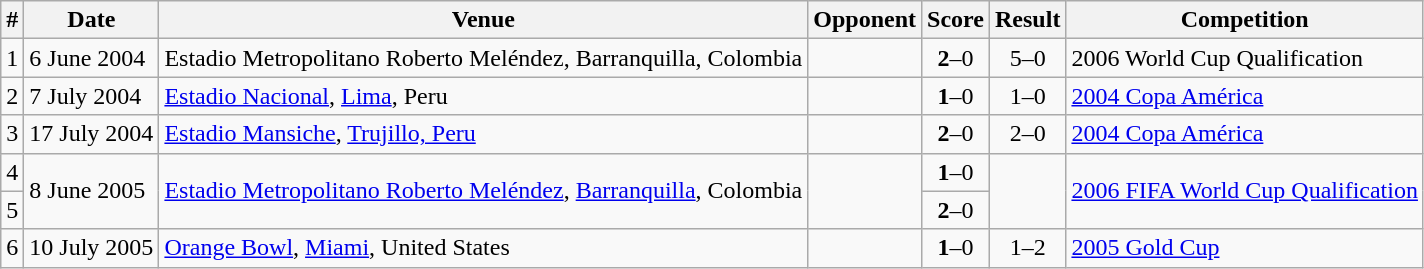<table class="wikitable" style="font-size:100%;">
<tr>
<th>#</th>
<th>Date</th>
<th>Venue</th>
<th>Opponent</th>
<th>Score</th>
<th>Result</th>
<th>Competition</th>
</tr>
<tr>
<td>1</td>
<td>6 June 2004</td>
<td>Estadio Metropolitano Roberto Meléndez, Barranquilla, Colombia</td>
<td></td>
<td align=center><strong>2</strong>–0</td>
<td align=center>5–0</td>
<td>2006 World Cup Qualification</td>
</tr>
<tr>
<td>2</td>
<td>7 July 2004</td>
<td><a href='#'>Estadio Nacional</a>, <a href='#'>Lima</a>, Peru</td>
<td></td>
<td align=center><strong>1</strong>–0</td>
<td align="center">1–0</td>
<td><a href='#'>2004 Copa América</a></td>
</tr>
<tr>
<td>3</td>
<td>17 July 2004</td>
<td><a href='#'>Estadio Mansiche</a>, <a href='#'>Trujillo, Peru</a></td>
<td></td>
<td align=center><strong>2</strong>–0</td>
<td align=center>2–0</td>
<td><a href='#'>2004 Copa América</a></td>
</tr>
<tr>
<td>4</td>
<td rowspan="2">8 June 2005</td>
<td rowspan=2><a href='#'>Estadio Metropolitano Roberto Meléndez</a>, <a href='#'>Barranquilla</a>, Colombia</td>
<td rowspan=2></td>
<td align=center><strong>1</strong>–0</td>
<td rowspan=2></td>
<td rowspan=2><a href='#'>2006 FIFA World Cup Qualification</a></td>
</tr>
<tr>
<td>5</td>
<td align="center"><strong>2</strong>–0</td>
</tr>
<tr>
<td>6</td>
<td>10 July 2005</td>
<td><a href='#'>Orange Bowl</a>, <a href='#'>Miami</a>, United States</td>
<td></td>
<td align=center><strong>1</strong>–0</td>
<td align=center>1–2</td>
<td><a href='#'>2005 Gold Cup</a></td>
</tr>
</table>
